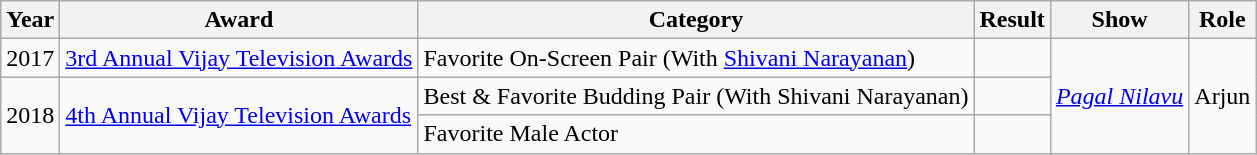<table class="wikitable sortable">
<tr>
<th>Year</th>
<th>Award</th>
<th>Category</th>
<th>Result</th>
<th>Show</th>
<th>Role</th>
</tr>
<tr>
<td>2017</td>
<td><a href='#'>3rd Annual Vijay Television Awards</a></td>
<td>Favorite On-Screen Pair (With <a href='#'>Shivani Narayanan</a>)</td>
<td></td>
<td rowspan="3"><em><a href='#'>Pagal Nilavu</a></em></td>
<td rowspan="3">Arjun</td>
</tr>
<tr>
<td rowspan="2">2018</td>
<td rowspan="2"><a href='#'>4th Annual Vijay Television Awards</a></td>
<td>Best & Favorite Budding Pair (With Shivani Narayanan)</td>
<td></td>
</tr>
<tr>
<td>Favorite Male Actor</td>
<td></td>
</tr>
</table>
